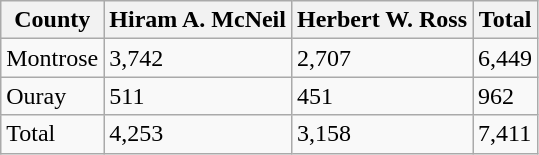<table class="wikitable mw-collapsible">
<tr>
<th>County</th>
<th>Hiram A. McNeil</th>
<th>Herbert W. Ross</th>
<th>Total</th>
</tr>
<tr>
<td>Montrose</td>
<td>3,742</td>
<td>2,707</td>
<td>6,449</td>
</tr>
<tr>
<td>Ouray</td>
<td>511</td>
<td>451</td>
<td>962</td>
</tr>
<tr>
<td>Total</td>
<td>4,253</td>
<td>3,158</td>
<td>7,411</td>
</tr>
</table>
